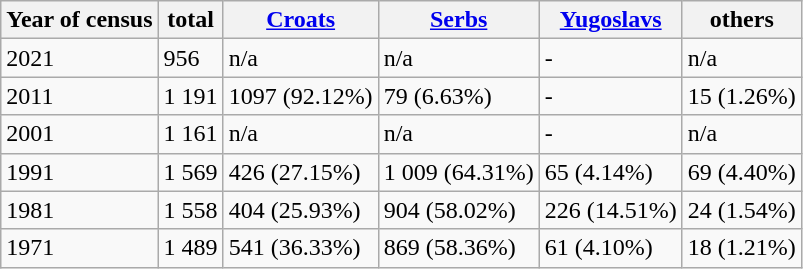<table class="wikitable">
<tr>
<th>Year of census</th>
<th>total</th>
<th><a href='#'>Croats</a></th>
<th><a href='#'>Serbs</a></th>
<th><a href='#'>Yugoslavs</a></th>
<th>others</th>
</tr>
<tr>
<td>2021</td>
<td>956</td>
<td>n/a</td>
<td>n/a</td>
<td>-</td>
<td>n/a</td>
</tr>
<tr>
<td>2011</td>
<td>1 191</td>
<td>1097 (92.12%)</td>
<td>79 (6.63%)</td>
<td>-</td>
<td>15 (1.26%)</td>
</tr>
<tr>
<td>2001</td>
<td>1 161</td>
<td>n/a</td>
<td>n/a</td>
<td>-</td>
<td>n/a</td>
</tr>
<tr>
<td>1991</td>
<td>1 569</td>
<td>426 (27.15%)</td>
<td>1 009 (64.31%)</td>
<td>65 (4.14%)</td>
<td>69 (4.40%)</td>
</tr>
<tr>
<td>1981</td>
<td>1 558</td>
<td>404 (25.93%)</td>
<td>904 (58.02%)</td>
<td>226 (14.51%)</td>
<td>24 (1.54%)</td>
</tr>
<tr>
<td>1971</td>
<td>1 489</td>
<td>541 (36.33%)</td>
<td>869 (58.36%)</td>
<td>61 (4.10%)</td>
<td>18 (1.21%)</td>
</tr>
</table>
